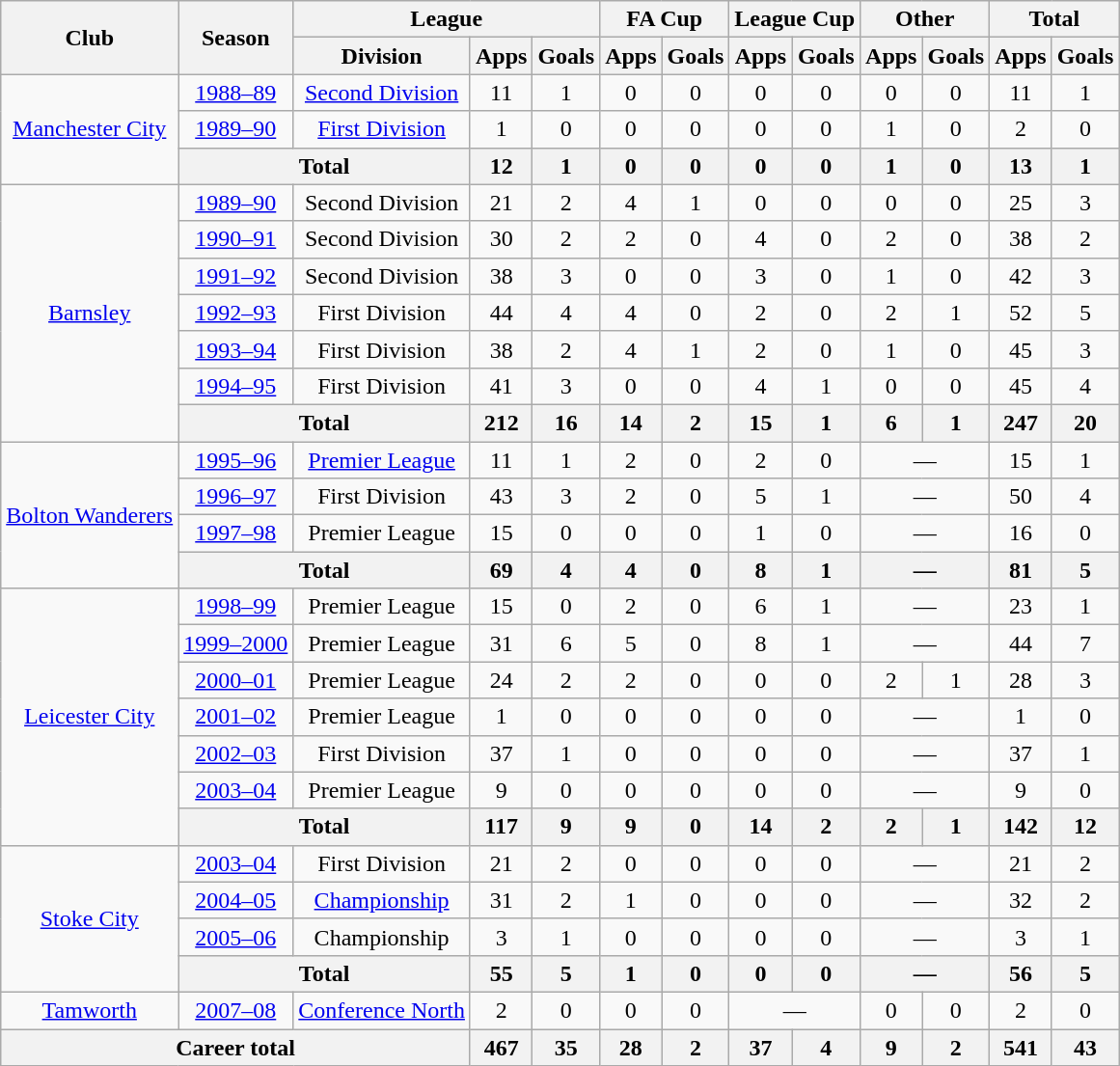<table class="wikitable" style="text-align:center">
<tr>
<th rowspan="2">Club</th>
<th rowspan="2">Season</th>
<th colspan="3">League</th>
<th colspan="2">FA Cup</th>
<th colspan="2">League Cup</th>
<th colspan="2">Other</th>
<th colspan="2">Total</th>
</tr>
<tr>
<th>Division</th>
<th>Apps</th>
<th>Goals</th>
<th>Apps</th>
<th>Goals</th>
<th>Apps</th>
<th>Goals</th>
<th>Apps</th>
<th>Goals</th>
<th>Apps</th>
<th>Goals</th>
</tr>
<tr>
<td rowspan="3"><a href='#'>Manchester City</a></td>
<td><a href='#'>1988–89</a></td>
<td><a href='#'>Second Division</a></td>
<td>11</td>
<td>1</td>
<td>0</td>
<td>0</td>
<td>0</td>
<td>0</td>
<td>0</td>
<td>0</td>
<td>11</td>
<td>1</td>
</tr>
<tr>
<td><a href='#'>1989–90</a></td>
<td><a href='#'>First Division</a></td>
<td>1</td>
<td>0</td>
<td>0</td>
<td>0</td>
<td>0</td>
<td>0</td>
<td>1</td>
<td>0</td>
<td>2</td>
<td>0</td>
</tr>
<tr>
<th colspan="2">Total</th>
<th>12</th>
<th>1</th>
<th>0</th>
<th>0</th>
<th>0</th>
<th>0</th>
<th>1</th>
<th>0</th>
<th>13</th>
<th>1</th>
</tr>
<tr>
<td rowspan="7"><a href='#'>Barnsley</a></td>
<td><a href='#'>1989–90</a></td>
<td>Second Division</td>
<td>21</td>
<td>2</td>
<td>4</td>
<td>1</td>
<td>0</td>
<td>0</td>
<td>0</td>
<td>0</td>
<td>25</td>
<td>3</td>
</tr>
<tr>
<td><a href='#'>1990–91</a></td>
<td>Second Division</td>
<td>30</td>
<td>2</td>
<td>2</td>
<td>0</td>
<td>4</td>
<td>0</td>
<td>2</td>
<td>0</td>
<td>38</td>
<td>2</td>
</tr>
<tr>
<td><a href='#'>1991–92</a></td>
<td>Second Division</td>
<td>38</td>
<td>3</td>
<td>0</td>
<td>0</td>
<td>3</td>
<td>0</td>
<td>1</td>
<td>0</td>
<td>42</td>
<td>3</td>
</tr>
<tr>
<td><a href='#'>1992–93</a></td>
<td>First Division</td>
<td>44</td>
<td>4</td>
<td>4</td>
<td>0</td>
<td>2</td>
<td>0</td>
<td>2</td>
<td>1</td>
<td>52</td>
<td>5</td>
</tr>
<tr>
<td><a href='#'>1993–94</a></td>
<td>First Division</td>
<td>38</td>
<td>2</td>
<td>4</td>
<td>1</td>
<td>2</td>
<td>0</td>
<td>1</td>
<td>0</td>
<td>45</td>
<td>3</td>
</tr>
<tr>
<td><a href='#'>1994–95</a></td>
<td>First Division</td>
<td>41</td>
<td>3</td>
<td>0</td>
<td>0</td>
<td>4</td>
<td>1</td>
<td>0</td>
<td>0</td>
<td>45</td>
<td>4</td>
</tr>
<tr>
<th colspan="2">Total</th>
<th>212</th>
<th>16</th>
<th>14</th>
<th>2</th>
<th>15</th>
<th>1</th>
<th>6</th>
<th>1</th>
<th>247</th>
<th>20</th>
</tr>
<tr>
<td rowspan="4"><a href='#'>Bolton Wanderers</a></td>
<td><a href='#'>1995–96</a></td>
<td><a href='#'>Premier League</a></td>
<td>11</td>
<td>1</td>
<td>2</td>
<td>0</td>
<td>2</td>
<td>0</td>
<td colspan=2>—</td>
<td>15</td>
<td>1</td>
</tr>
<tr>
<td><a href='#'>1996–97</a></td>
<td>First Division</td>
<td>43</td>
<td>3</td>
<td>2</td>
<td>0</td>
<td>5</td>
<td>1</td>
<td colspan=2>—</td>
<td>50</td>
<td>4</td>
</tr>
<tr>
<td><a href='#'>1997–98</a></td>
<td>Premier League</td>
<td>15</td>
<td>0</td>
<td>0</td>
<td>0</td>
<td>1</td>
<td>0</td>
<td colspan=2>—</td>
<td>16</td>
<td>0</td>
</tr>
<tr>
<th colspan="2">Total</th>
<th>69</th>
<th>4</th>
<th>4</th>
<th>0</th>
<th>8</th>
<th>1</th>
<th colspan=2>—</th>
<th>81</th>
<th>5</th>
</tr>
<tr>
<td rowspan="7"><a href='#'>Leicester City</a></td>
<td><a href='#'>1998–99</a></td>
<td>Premier League</td>
<td>15</td>
<td>0</td>
<td>2</td>
<td>0</td>
<td>6</td>
<td>1</td>
<td colspan=2>—</td>
<td>23</td>
<td>1</td>
</tr>
<tr>
<td><a href='#'>1999–2000</a></td>
<td>Premier League</td>
<td>31</td>
<td>6</td>
<td>5</td>
<td>0</td>
<td>8</td>
<td>1</td>
<td colspan=2>—</td>
<td>44</td>
<td>7</td>
</tr>
<tr>
<td><a href='#'>2000–01</a></td>
<td>Premier League</td>
<td>24</td>
<td>2</td>
<td>2</td>
<td>0</td>
<td>0</td>
<td>0</td>
<td>2</td>
<td>1</td>
<td>28</td>
<td>3</td>
</tr>
<tr>
<td><a href='#'>2001–02</a></td>
<td>Premier League</td>
<td>1</td>
<td>0</td>
<td>0</td>
<td>0</td>
<td>0</td>
<td>0</td>
<td colspan=2>—</td>
<td>1</td>
<td>0</td>
</tr>
<tr>
<td><a href='#'>2002–03</a></td>
<td>First Division</td>
<td>37</td>
<td>1</td>
<td>0</td>
<td>0</td>
<td>0</td>
<td>0</td>
<td colspan=2>—</td>
<td>37</td>
<td>1</td>
</tr>
<tr>
<td><a href='#'>2003–04</a></td>
<td>Premier League</td>
<td>9</td>
<td>0</td>
<td>0</td>
<td>0</td>
<td>0</td>
<td>0</td>
<td colspan=2>—</td>
<td>9</td>
<td>0</td>
</tr>
<tr>
<th colspan="2">Total</th>
<th>117</th>
<th>9</th>
<th>9</th>
<th>0</th>
<th>14</th>
<th>2</th>
<th>2</th>
<th>1</th>
<th>142</th>
<th>12</th>
</tr>
<tr>
<td rowspan="4"><a href='#'>Stoke City</a></td>
<td><a href='#'>2003–04</a></td>
<td>First Division</td>
<td>21</td>
<td>2</td>
<td>0</td>
<td>0</td>
<td>0</td>
<td>0</td>
<td colspan=2>—</td>
<td>21</td>
<td>2</td>
</tr>
<tr>
<td><a href='#'>2004–05</a></td>
<td><a href='#'>Championship</a></td>
<td>31</td>
<td>2</td>
<td>1</td>
<td>0</td>
<td>0</td>
<td>0</td>
<td colspan=2>—</td>
<td>32</td>
<td>2</td>
</tr>
<tr>
<td><a href='#'>2005–06</a></td>
<td>Championship</td>
<td>3</td>
<td>1</td>
<td>0</td>
<td>0</td>
<td>0</td>
<td>0</td>
<td colspan=2>—</td>
<td>3</td>
<td>1</td>
</tr>
<tr>
<th colspan="2">Total</th>
<th>55</th>
<th>5</th>
<th>1</th>
<th>0</th>
<th>0</th>
<th>0</th>
<th colspan=2>—</th>
<th>56</th>
<th>5</th>
</tr>
<tr>
<td><a href='#'>Tamworth</a></td>
<td><a href='#'>2007–08</a></td>
<td><a href='#'>Conference North</a></td>
<td>2</td>
<td>0</td>
<td>0</td>
<td>0</td>
<td colspan=2>—</td>
<td>0</td>
<td>0</td>
<td>2</td>
<td>0</td>
</tr>
<tr>
<th colspan="3">Career total</th>
<th>467</th>
<th>35</th>
<th>28</th>
<th>2</th>
<th>37</th>
<th>4</th>
<th>9</th>
<th>2</th>
<th>541</th>
<th>43</th>
</tr>
</table>
